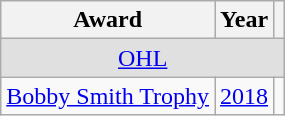<table class="wikitable">
<tr>
<th>Award</th>
<th>Year</th>
<th></th>
</tr>
<tr ALIGN="center" bgcolor="#e0e0e0">
<td colspan="3"><a href='#'>OHL</a></td>
</tr>
<tr>
<td><a href='#'>Bobby Smith Trophy</a></td>
<td><a href='#'>2018</a></td>
<td></td>
</tr>
</table>
